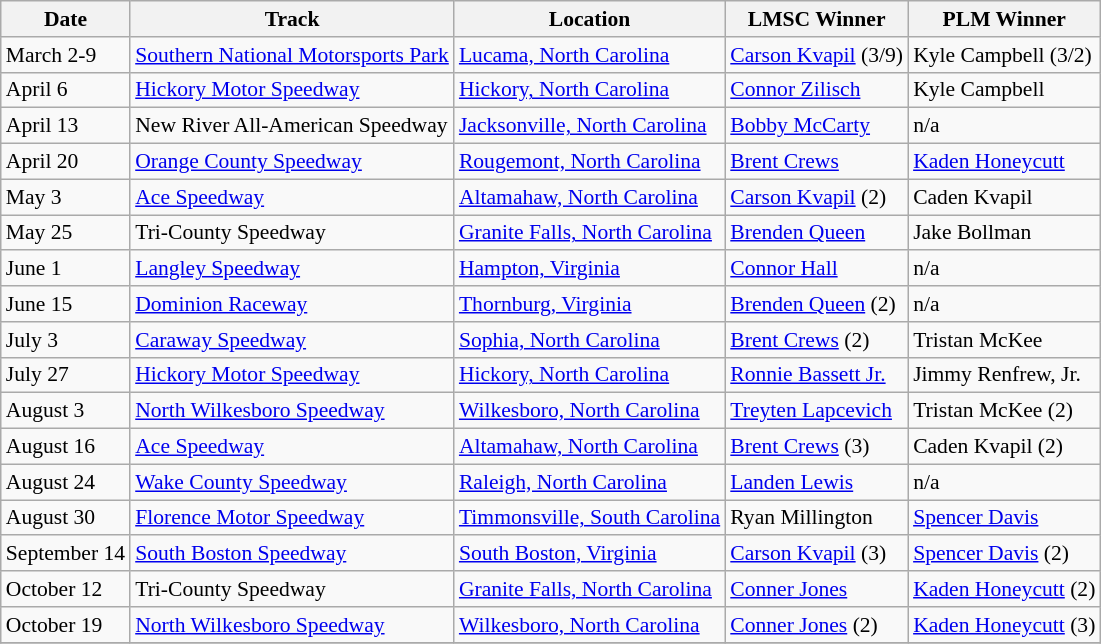<table class="wikitable" style="font-size:90%;">
<tr>
<th>Date</th>
<th>Track</th>
<th>Location</th>
<th>LMSC Winner</th>
<th>PLM Winner</th>
</tr>
<tr>
<td>March 2-9</td>
<td><a href='#'>Southern National Motorsports Park</a></td>
<td><a href='#'>Lucama, North Carolina</a></td>
<td><a href='#'>Carson Kvapil</a> (3/9)</td>
<td>Kyle Campbell (3/2)</td>
</tr>
<tr>
<td>April 6</td>
<td><a href='#'>Hickory Motor Speedway</a></td>
<td><a href='#'>Hickory, North Carolina</a></td>
<td><a href='#'>Connor Zilisch</a></td>
<td>Kyle Campbell</td>
</tr>
<tr>
<td>April 13</td>
<td>New River All-American Speedway</td>
<td><a href='#'>Jacksonville, North Carolina</a></td>
<td><a href='#'>Bobby McCarty</a></td>
<td>n/a</td>
</tr>
<tr>
<td>April 20</td>
<td><a href='#'>Orange County Speedway</a></td>
<td><a href='#'>Rougemont, North Carolina</a></td>
<td><a href='#'>Brent Crews</a></td>
<td><a href='#'>Kaden Honeycutt</a></td>
</tr>
<tr>
<td>May 3</td>
<td><a href='#'>Ace Speedway</a></td>
<td><a href='#'>Altamahaw, North Carolina</a></td>
<td><a href='#'>Carson Kvapil</a> (2)</td>
<td>Caden Kvapil</td>
</tr>
<tr>
<td>May 25</td>
<td>Tri-County Speedway</td>
<td><a href='#'>Granite Falls, North Carolina</a></td>
<td><a href='#'>Brenden Queen</a></td>
<td>Jake Bollman</td>
</tr>
<tr>
<td>June 1</td>
<td><a href='#'>Langley Speedway</a></td>
<td><a href='#'>Hampton, Virginia</a></td>
<td><a href='#'>Connor Hall</a></td>
<td>n/a</td>
</tr>
<tr>
<td>June 15</td>
<td><a href='#'>Dominion Raceway</a></td>
<td><a href='#'>Thornburg, Virginia</a></td>
<td><a href='#'>Brenden Queen</a> (2)</td>
<td>n/a</td>
</tr>
<tr>
<td>July 3</td>
<td><a href='#'>Caraway Speedway</a></td>
<td><a href='#'>Sophia, North Carolina</a></td>
<td><a href='#'>Brent Crews</a> (2)</td>
<td>Tristan McKee</td>
</tr>
<tr>
<td>July 27</td>
<td><a href='#'>Hickory Motor Speedway</a></td>
<td><a href='#'>Hickory, North Carolina</a></td>
<td><a href='#'>Ronnie Bassett Jr.</a></td>
<td>Jimmy Renfrew, Jr.</td>
</tr>
<tr>
<td>August 3 </td>
<td><a href='#'>North Wilkesboro Speedway</a></td>
<td><a href='#'>Wilkesboro, North Carolina</a></td>
<td><a href='#'>Treyten Lapcevich</a></td>
<td>Tristan McKee (2)</td>
</tr>
<tr>
<td>August 16 </td>
<td><a href='#'>Ace Speedway</a></td>
<td><a href='#'>Altamahaw, North Carolina</a></td>
<td><a href='#'>Brent Crews</a> (3)</td>
<td>Caden Kvapil (2)</td>
</tr>
<tr>
<td>August 24</td>
<td><a href='#'>Wake County Speedway</a></td>
<td><a href='#'>Raleigh, North Carolina</a></td>
<td><a href='#'>Landen Lewis</a></td>
<td>n/a</td>
</tr>
<tr>
<td>August 30</td>
<td><a href='#'>Florence Motor Speedway</a></td>
<td><a href='#'>Timmonsville, South Carolina</a></td>
<td>Ryan Millington</td>
<td><a href='#'>Spencer Davis</a></td>
</tr>
<tr>
<td>September 14</td>
<td><a href='#'>South Boston Speedway</a></td>
<td><a href='#'>South Boston, Virginia</a></td>
<td><a href='#'>Carson Kvapil</a> (3)</td>
<td><a href='#'>Spencer Davis</a> (2)</td>
</tr>
<tr>
<td>October 12</td>
<td>Tri-County Speedway</td>
<td><a href='#'>Granite Falls, North Carolina</a></td>
<td><a href='#'>Conner Jones</a></td>
<td><a href='#'>Kaden Honeycutt</a> (2)</td>
</tr>
<tr>
<td>October 19</td>
<td><a href='#'>North Wilkesboro Speedway</a></td>
<td><a href='#'>Wilkesboro, North Carolina</a></td>
<td><a href='#'>Conner Jones</a> (2)</td>
<td><a href='#'>Kaden Honeycutt</a> (3)</td>
</tr>
<tr>
</tr>
</table>
